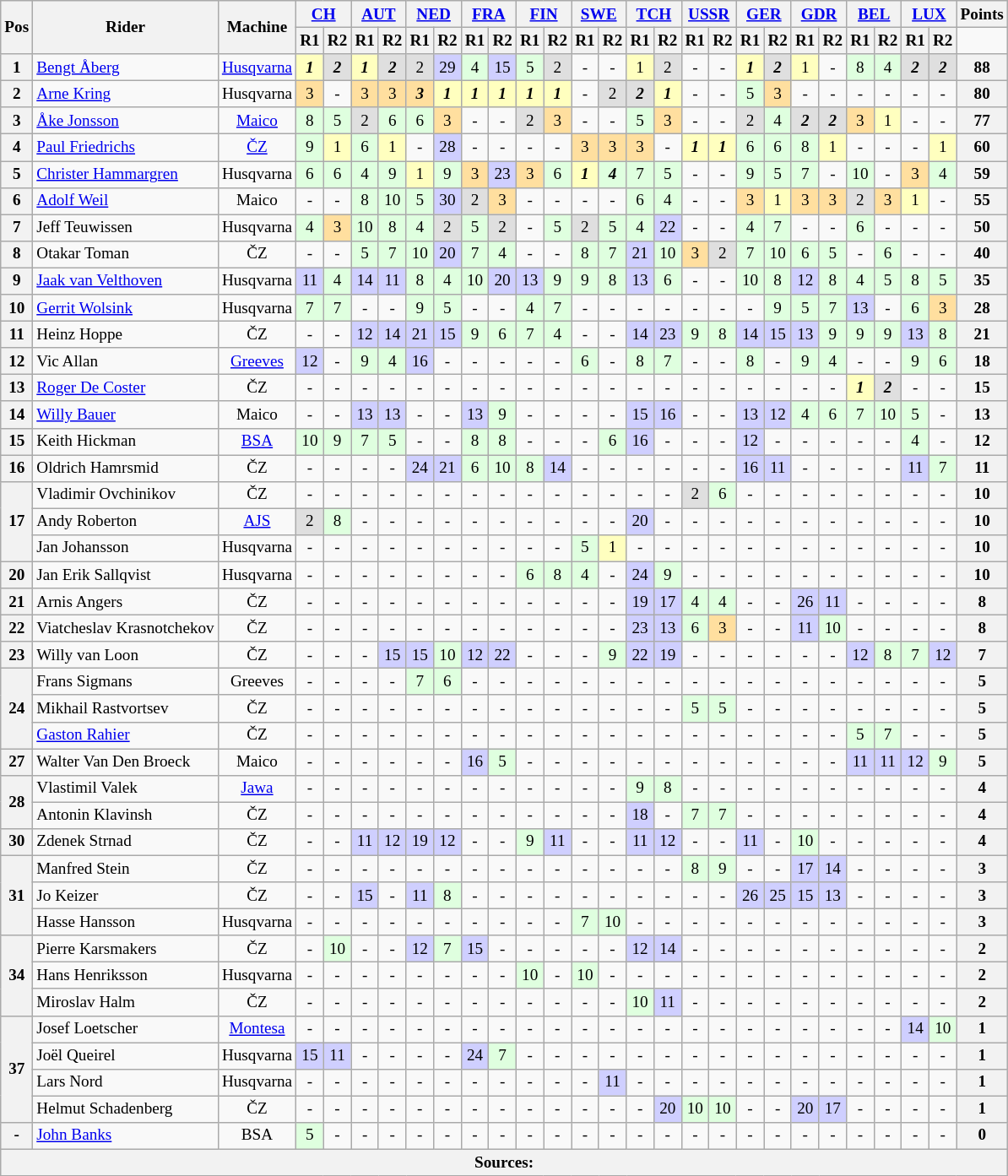<table class="wikitable" style="text-align:center; font-size:80%">
<tr>
<th valign="middle" rowspan=2>Pos</th>
<th valign="middle" rowspan=2>Rider</th>
<th valign="middle" rowspan=2>Machine</th>
<th colspan=2><a href='#'>CH</a><br></th>
<th colspan=2><a href='#'>AUT</a><br></th>
<th colspan=2><a href='#'>NED</a><br></th>
<th colspan=2><a href='#'>FRA</a><br></th>
<th colspan=2><a href='#'>FIN</a><br></th>
<th colspan=2><a href='#'>SWE</a><br></th>
<th colspan=2><a href='#'>TCH</a><br></th>
<th colspan=2><a href='#'>USSR</a><br></th>
<th colspan=2><a href='#'>GER</a><br></th>
<th colspan=2><a href='#'>GDR</a><br></th>
<th colspan=2><a href='#'>BEL</a><br></th>
<th colspan=2><a href='#'>LUX</a><br></th>
<th valign="middle">Points</th>
</tr>
<tr>
<th>R1</th>
<th>R2</th>
<th>R1</th>
<th>R2</th>
<th>R1</th>
<th>R2</th>
<th>R1</th>
<th>R2</th>
<th>R1</th>
<th>R2</th>
<th>R1</th>
<th>R2</th>
<th>R1</th>
<th>R2</th>
<th>R1</th>
<th>R2</th>
<th>R1</th>
<th>R2</th>
<th>R1</th>
<th>R2</th>
<th>R1</th>
<th>R2</th>
<th>R1</th>
<th>R2</th>
</tr>
<tr>
<th>1</th>
<td align=left> <a href='#'>Bengt Åberg</a></td>
<td><a href='#'>Husqvarna</a></td>
<td style="background:#ffffbf;"><strong><em>1</em></strong></td>
<td style="background:#dfdfdf;"><strong><em>2</em></strong></td>
<td style="background:#ffffbf;"><strong><em>1</em></strong></td>
<td style="background:#dfdfdf;"><strong><em>2</em></strong></td>
<td style="background:#dfdfdf;">2</td>
<td style="background:#cfcfff;">29</td>
<td style="background:#dfffdf;">4</td>
<td style="background:#cfcfff;">15</td>
<td style="background:#dfffdf;">5</td>
<td style="background:#dfdfdf;">2</td>
<td>-</td>
<td>-</td>
<td style="background:#ffffbf;">1</td>
<td style="background:#dfdfdf;">2</td>
<td>-</td>
<td>-</td>
<td style="background:#ffffbf;"><strong><em>1</em></strong></td>
<td style="background:#dfdfdf;"><strong><em>2</em></strong></td>
<td style="background:#ffffbf;">1</td>
<td>-</td>
<td style="background:#dfffdf;">8</td>
<td style="background:#dfffdf;">4</td>
<td style="background:#dfdfdf;"><strong><em>2</em></strong></td>
<td style="background:#dfdfdf;"><strong><em>2</em></strong></td>
<th>88</th>
</tr>
<tr>
<th>2</th>
<td align=left> <a href='#'>Arne Kring</a></td>
<td>Husqvarna</td>
<td style="background:#ffdf9f;">3</td>
<td>-</td>
<td style="background:#ffdf9f;">3</td>
<td style="background:#ffdf9f;">3</td>
<td style="background:#ffdf9f;"><strong><em>3</em></strong></td>
<td style="background:#ffffbf;"><strong><em>1</em></strong></td>
<td style="background:#ffffbf;"><strong><em>1</em></strong></td>
<td style="background:#ffffbf;"><strong><em>1</em></strong></td>
<td style="background:#ffffbf;"><strong><em>1</em></strong></td>
<td style="background:#ffffbf;"><strong><em>1</em></strong></td>
<td>-</td>
<td style="background:#dfdfdf;">2</td>
<td style="background:#dfdfdf;"><strong><em>2</em></strong></td>
<td style="background:#ffffbf;"><strong><em>1</em></strong></td>
<td>-</td>
<td>-</td>
<td style="background:#dfffdf;">5</td>
<td style="background:#ffdf9f;">3</td>
<td>-</td>
<td>-</td>
<td>-</td>
<td>-</td>
<td>-</td>
<td>-</td>
<th>80</th>
</tr>
<tr>
<th>3</th>
<td align=left> <a href='#'>Åke Jonsson</a></td>
<td><a href='#'>Maico</a></td>
<td style="background:#dfffdf;">8</td>
<td style="background:#dfffdf;">5</td>
<td style="background:#dfdfdf;">2</td>
<td style="background:#dfffdf;">6</td>
<td style="background:#dfffdf;">6</td>
<td style="background:#ffdf9f;">3</td>
<td>-</td>
<td>-</td>
<td style="background:#dfdfdf;">2</td>
<td style="background:#ffdf9f;">3</td>
<td>-</td>
<td>-</td>
<td style="background:#dfffdf;">5</td>
<td style="background:#ffdf9f;">3</td>
<td>-</td>
<td>-</td>
<td style="background:#dfdfdf;">2</td>
<td style="background:#dfffdf;">4</td>
<td style="background:#dfdfdf;"><strong><em>2</em></strong></td>
<td style="background:#dfdfdf;"><strong><em>2</em></strong></td>
<td style="background:#ffdf9f;">3</td>
<td style="background:#ffffbf;">1</td>
<td>-</td>
<td>-</td>
<th>77</th>
</tr>
<tr>
<th>4</th>
<td align=left> <a href='#'>Paul Friedrichs</a></td>
<td><a href='#'>ČZ</a></td>
<td style="background:#dfffdf;">9</td>
<td style="background:#ffffbf;">1</td>
<td style="background:#dfffdf;">6</td>
<td style="background:#ffffbf;">1</td>
<td>-</td>
<td style="background:#cfcfff;">28</td>
<td>-</td>
<td>-</td>
<td>-</td>
<td>-</td>
<td style="background:#ffdf9f;">3</td>
<td style="background:#ffdf9f;">3</td>
<td style="background:#ffdf9f;">3</td>
<td>-</td>
<td style="background:#ffffbf;"><strong><em>1</em></strong></td>
<td style="background:#ffffbf;"><strong><em>1</em></strong></td>
<td style="background:#dfffdf;">6</td>
<td style="background:#dfffdf;">6</td>
<td style="background:#dfffdf;">8</td>
<td style="background:#ffffbf;">1</td>
<td>-</td>
<td>-</td>
<td>-</td>
<td style="background:#ffffbf;">1</td>
<th>60</th>
</tr>
<tr>
<th>5</th>
<td align=left> <a href='#'>Christer Hammargren</a></td>
<td>Husqvarna</td>
<td style="background:#dfffdf;">6</td>
<td style="background:#dfffdf;">6</td>
<td style="background:#dfffdf;">4</td>
<td style="background:#dfffdf;">9</td>
<td style="background:#ffffbf;">1</td>
<td style="background:#dfffdf;">9</td>
<td style="background:#ffdf9f;">3</td>
<td style="background:#cfcfff;">23</td>
<td style="background:#ffdf9f;">3</td>
<td style="background:#dfffdf;">6</td>
<td style="background:#ffffbf;"><strong><em>1</em></strong></td>
<td style="background:#dfffdf;"><strong><em>4</em></strong></td>
<td style="background:#dfffdf;">7</td>
<td style="background:#dfffdf;">5</td>
<td>-</td>
<td>-</td>
<td style="background:#dfffdf;">9</td>
<td style="background:#dfffdf;">5</td>
<td style="background:#dfffdf;">7</td>
<td>-</td>
<td style="background:#dfffdf;">10</td>
<td>-</td>
<td style="background:#ffdf9f;">3</td>
<td style="background:#dfffdf;">4</td>
<th>59</th>
</tr>
<tr>
<th>6</th>
<td align=left> <a href='#'>Adolf Weil</a></td>
<td>Maico</td>
<td>-</td>
<td>-</td>
<td style="background:#dfffdf;">8</td>
<td style="background:#dfffdf;">10</td>
<td style="background:#dfffdf;">5</td>
<td style="background:#cfcfff;">30</td>
<td style="background:#dfdfdf;">2</td>
<td style="background:#ffdf9f;">3</td>
<td>-</td>
<td>-</td>
<td>-</td>
<td>-</td>
<td style="background:#dfffdf;">6</td>
<td style="background:#dfffdf;">4</td>
<td>-</td>
<td>-</td>
<td style="background:#ffdf9f;">3</td>
<td style="background:#ffffbf;">1</td>
<td style="background:#ffdf9f;">3</td>
<td style="background:#ffdf9f;">3</td>
<td style="background:#dfdfdf;">2</td>
<td style="background:#ffdf9f;">3</td>
<td style="background:#ffffbf;">1</td>
<td>-</td>
<th>55</th>
</tr>
<tr>
<th>7</th>
<td align=left> Jeff Teuwissen</td>
<td>Husqvarna</td>
<td style="background:#dfffdf;">4</td>
<td style="background:#ffdf9f;">3</td>
<td style="background:#dfffdf;">10</td>
<td style="background:#dfffdf;">8</td>
<td style="background:#dfffdf;">4</td>
<td style="background:#dfdfdf;">2</td>
<td style="background:#dfffdf;">5</td>
<td style="background:#dfdfdf;">2</td>
<td>-</td>
<td style="background:#dfffdf;">5</td>
<td style="background:#dfdfdf;">2</td>
<td style="background:#dfffdf;">5</td>
<td style="background:#dfffdf;">4</td>
<td style="background:#cfcfff;">22</td>
<td>-</td>
<td>-</td>
<td style="background:#dfffdf;">4</td>
<td style="background:#dfffdf;">7</td>
<td>-</td>
<td>-</td>
<td style="background:#dfffdf;">6</td>
<td>-</td>
<td>-</td>
<td>-</td>
<th>50</th>
</tr>
<tr>
<th>8</th>
<td align=left> Otakar Toman</td>
<td>ČZ</td>
<td>-</td>
<td>-</td>
<td style="background:#dfffdf;">5</td>
<td style="background:#dfffdf;">7</td>
<td style="background:#dfffdf;">10</td>
<td style="background:#cfcfff;">20</td>
<td style="background:#dfffdf;">7</td>
<td style="background:#dfffdf;">4</td>
<td>-</td>
<td>-</td>
<td style="background:#dfffdf;">8</td>
<td style="background:#dfffdf;">7</td>
<td style="background:#cfcfff;">21</td>
<td style="background:#dfffdf;">10</td>
<td style="background:#ffdf9f;">3</td>
<td style="background:#dfdfdf;">2</td>
<td style="background:#dfffdf;">7</td>
<td style="background:#dfffdf;">10</td>
<td style="background:#dfffdf;">6</td>
<td style="background:#dfffdf;">5</td>
<td>-</td>
<td style="background:#dfffdf;">6</td>
<td>-</td>
<td>-</td>
<th>40</th>
</tr>
<tr>
<th>9</th>
<td align=left> <a href='#'>Jaak van Velthoven</a></td>
<td>Husqvarna</td>
<td style="background:#cfcfff;">11</td>
<td style="background:#dfffdf;">4</td>
<td style="background:#cfcfff;">14</td>
<td style="background:#cfcfff;">11</td>
<td style="background:#dfffdf;">8</td>
<td style="background:#dfffdf;">4</td>
<td style="background:#dfffdf;">10</td>
<td style="background:#cfcfff;">20</td>
<td style="background:#cfcfff;">13</td>
<td style="background:#dfffdf;">9</td>
<td style="background:#dfffdf;">9</td>
<td style="background:#dfffdf;">8</td>
<td style="background:#cfcfff;">13</td>
<td style="background:#dfffdf;">6</td>
<td>-</td>
<td>-</td>
<td style="background:#dfffdf;">10</td>
<td style="background:#dfffdf;">8</td>
<td style="background:#cfcfff;">12</td>
<td style="background:#dfffdf;">8</td>
<td style="background:#dfffdf;">4</td>
<td style="background:#dfffdf;">5</td>
<td style="background:#dfffdf;">8</td>
<td style="background:#dfffdf;">5</td>
<th>35</th>
</tr>
<tr>
<th>10</th>
<td align=left> <a href='#'>Gerrit Wolsink</a></td>
<td>Husqvarna</td>
<td style="background:#dfffdf;">7</td>
<td style="background:#dfffdf;">7</td>
<td>-</td>
<td>-</td>
<td style="background:#dfffdf;">9</td>
<td style="background:#dfffdf;">5</td>
<td>-</td>
<td>-</td>
<td style="background:#dfffdf;">4</td>
<td style="background:#dfffdf;">7</td>
<td>-</td>
<td>-</td>
<td>-</td>
<td>-</td>
<td>-</td>
<td>-</td>
<td>-</td>
<td style="background:#dfffdf;">9</td>
<td style="background:#dfffdf;">5</td>
<td style="background:#dfffdf;">7</td>
<td style="background:#cfcfff;">13</td>
<td>-</td>
<td style="background:#dfffdf;">6</td>
<td style="background:#ffdf9f;">3</td>
<th>28</th>
</tr>
<tr>
<th>11</th>
<td align=left> Heinz Hoppe</td>
<td>ČZ</td>
<td>-</td>
<td>-</td>
<td style="background:#cfcfff;">12</td>
<td style="background:#cfcfff;">14</td>
<td style="background:#cfcfff;">21</td>
<td style="background:#cfcfff;">15</td>
<td style="background:#dfffdf;">9</td>
<td style="background:#dfffdf;">6</td>
<td style="background:#dfffdf;">7</td>
<td style="background:#dfffdf;">4</td>
<td>-</td>
<td>-</td>
<td style="background:#cfcfff;">14</td>
<td style="background:#cfcfff;">23</td>
<td style="background:#dfffdf;">9</td>
<td style="background:#dfffdf;">8</td>
<td style="background:#cfcfff;">14</td>
<td style="background:#cfcfff;">15</td>
<td style="background:#cfcfff;">13</td>
<td style="background:#dfffdf;">9</td>
<td style="background:#dfffdf;">9</td>
<td style="background:#dfffdf;">9</td>
<td style="background:#cfcfff;">13</td>
<td style="background:#dfffdf;">8</td>
<th>21</th>
</tr>
<tr>
<th>12</th>
<td align=left> Vic Allan</td>
<td><a href='#'>Greeves</a></td>
<td style="background:#cfcfff;">12</td>
<td>-</td>
<td style="background:#dfffdf;">9</td>
<td style="background:#dfffdf;">4</td>
<td style="background:#cfcfff;">16</td>
<td>-</td>
<td>-</td>
<td>-</td>
<td>-</td>
<td>-</td>
<td style="background:#dfffdf;">6</td>
<td>-</td>
<td style="background:#dfffdf;">8</td>
<td style="background:#dfffdf;">7</td>
<td>-</td>
<td>-</td>
<td style="background:#dfffdf;">8</td>
<td>-</td>
<td style="background:#dfffdf;">9</td>
<td style="background:#dfffdf;">4</td>
<td>-</td>
<td>-</td>
<td style="background:#dfffdf;">9</td>
<td style="background:#dfffdf;">6</td>
<th>18</th>
</tr>
<tr>
<th>13</th>
<td align=left> <a href='#'>Roger De Coster</a></td>
<td>ČZ</td>
<td>-</td>
<td>-</td>
<td>-</td>
<td>-</td>
<td>-</td>
<td>-</td>
<td>-</td>
<td>-</td>
<td>-</td>
<td>-</td>
<td>-</td>
<td>-</td>
<td>-</td>
<td>-</td>
<td>-</td>
<td>-</td>
<td>-</td>
<td>-</td>
<td>-</td>
<td>-</td>
<td style="background:#ffffbf;"><strong><em>1</em></strong></td>
<td style="background:#dfdfdf;"><strong><em>2</em></strong></td>
<td>-</td>
<td>-</td>
<th>15</th>
</tr>
<tr>
<th>14</th>
<td align=left> <a href='#'>Willy Bauer</a></td>
<td>Maico</td>
<td>-</td>
<td>-</td>
<td style="background:#cfcfff;">13</td>
<td style="background:#cfcfff;">13</td>
<td>-</td>
<td>-</td>
<td style="background:#cfcfff;">13</td>
<td style="background:#dfffdf;">9</td>
<td>-</td>
<td>-</td>
<td>-</td>
<td>-</td>
<td style="background:#cfcfff;">15</td>
<td style="background:#cfcfff;">16</td>
<td>-</td>
<td>-</td>
<td style="background:#cfcfff;">13</td>
<td style="background:#cfcfff;">12</td>
<td style="background:#dfffdf;">4</td>
<td style="background:#dfffdf;">6</td>
<td style="background:#dfffdf;">7</td>
<td style="background:#dfffdf;">10</td>
<td style="background:#dfffdf;">5</td>
<td>-</td>
<th>13</th>
</tr>
<tr>
<th>15</th>
<td align=left> Keith Hickman</td>
<td><a href='#'>BSA</a></td>
<td style="background:#dfffdf;">10</td>
<td style="background:#dfffdf;">9</td>
<td style="background:#dfffdf;">7</td>
<td style="background:#dfffdf;">5</td>
<td>-</td>
<td>-</td>
<td style="background:#dfffdf;">8</td>
<td style="background:#dfffdf;">8</td>
<td>-</td>
<td>-</td>
<td>-</td>
<td style="background:#dfffdf;">6</td>
<td style="background:#cfcfff;">16</td>
<td>-</td>
<td>-</td>
<td>-</td>
<td style="background:#cfcfff;">12</td>
<td>-</td>
<td>-</td>
<td>-</td>
<td>-</td>
<td>-</td>
<td style="background:#dfffdf;">4</td>
<td>-</td>
<th>12</th>
</tr>
<tr>
<th>16</th>
<td align=left> Oldrich Hamrsmid</td>
<td>ČZ</td>
<td>-</td>
<td>-</td>
<td>-</td>
<td>-</td>
<td style="background:#cfcfff;">24</td>
<td style="background:#cfcfff;">21</td>
<td style="background:#dfffdf;">6</td>
<td style="background:#dfffdf;">10</td>
<td style="background:#dfffdf;">8</td>
<td style="background:#cfcfff;">14</td>
<td>-</td>
<td>-</td>
<td>-</td>
<td>-</td>
<td>-</td>
<td>-</td>
<td style="background:#cfcfff;">16</td>
<td style="background:#cfcfff;">11</td>
<td>-</td>
<td>-</td>
<td>-</td>
<td>-</td>
<td style="background:#cfcfff;">11</td>
<td style="background:#dfffdf;">7</td>
<th>11</th>
</tr>
<tr>
<th rowspan=3>17</th>
<td align=left> Vladimir Ovchinikov</td>
<td>ČZ</td>
<td>-</td>
<td>-</td>
<td>-</td>
<td>-</td>
<td>-</td>
<td>-</td>
<td>-</td>
<td>-</td>
<td>-</td>
<td>-</td>
<td>-</td>
<td>-</td>
<td>-</td>
<td>-</td>
<td style="background:#dfdfdf;">2</td>
<td style="background:#dfffdf;">6</td>
<td>-</td>
<td>-</td>
<td>-</td>
<td>-</td>
<td>-</td>
<td>-</td>
<td>-</td>
<td>-</td>
<th>10</th>
</tr>
<tr>
<td align=left> Andy Roberton</td>
<td><a href='#'>AJS</a></td>
<td style="background:#dfdfdf;">2</td>
<td style="background:#dfffdf;">8</td>
<td>-</td>
<td>-</td>
<td>-</td>
<td>-</td>
<td>-</td>
<td>-</td>
<td>-</td>
<td>-</td>
<td>-</td>
<td>-</td>
<td style="background:#cfcfff;">20</td>
<td>-</td>
<td>-</td>
<td>-</td>
<td>-</td>
<td>-</td>
<td>-</td>
<td>-</td>
<td>-</td>
<td>-</td>
<td>-</td>
<td>-</td>
<th>10</th>
</tr>
<tr>
<td align=left> Jan Johansson</td>
<td>Husqvarna</td>
<td>-</td>
<td>-</td>
<td>-</td>
<td>-</td>
<td>-</td>
<td>-</td>
<td>-</td>
<td>-</td>
<td>-</td>
<td>-</td>
<td style="background:#dfffdf;">5</td>
<td style="background:#ffffbf;">1</td>
<td>-</td>
<td>-</td>
<td>-</td>
<td>-</td>
<td>-</td>
<td>-</td>
<td>-</td>
<td>-</td>
<td>-</td>
<td>-</td>
<td>-</td>
<td>-</td>
<th>10</th>
</tr>
<tr>
<th>20</th>
<td align=left> Jan Erik Sallqvist</td>
<td>Husqvarna</td>
<td>-</td>
<td>-</td>
<td>-</td>
<td>-</td>
<td>-</td>
<td>-</td>
<td>-</td>
<td>-</td>
<td style="background:#dfffdf;">6</td>
<td style="background:#dfffdf;">8</td>
<td style="background:#dfffdf;">4</td>
<td>-</td>
<td style="background:#cfcfff;">24</td>
<td style="background:#dfffdf;">9</td>
<td>-</td>
<td>-</td>
<td>-</td>
<td>-</td>
<td>-</td>
<td>-</td>
<td>-</td>
<td>-</td>
<td>-</td>
<td>-</td>
<th>10</th>
</tr>
<tr>
<th>21</th>
<td align=left> Arnis Angers</td>
<td>ČZ</td>
<td>-</td>
<td>-</td>
<td>-</td>
<td>-</td>
<td>-</td>
<td>-</td>
<td>-</td>
<td>-</td>
<td>-</td>
<td>-</td>
<td>-</td>
<td>-</td>
<td style="background:#cfcfff;">19</td>
<td style="background:#cfcfff;">17</td>
<td style="background:#dfffdf;">4</td>
<td style="background:#dfffdf;">4</td>
<td>-</td>
<td>-</td>
<td style="background:#cfcfff;">26</td>
<td style="background:#cfcfff;">11</td>
<td>-</td>
<td>-</td>
<td>-</td>
<td>-</td>
<th>8</th>
</tr>
<tr>
<th>22</th>
<td align=left> Viatcheslav Krasnotchekov</td>
<td>ČZ</td>
<td>-</td>
<td>-</td>
<td>-</td>
<td>-</td>
<td>-</td>
<td>-</td>
<td>-</td>
<td>-</td>
<td>-</td>
<td>-</td>
<td>-</td>
<td>-</td>
<td style="background:#cfcfff;">23</td>
<td style="background:#cfcfff;">13</td>
<td style="background:#dfffdf;">6</td>
<td style="background:#ffdf9f;">3</td>
<td>-</td>
<td>-</td>
<td style="background:#cfcfff;">11</td>
<td style="background:#dfffdf;">10</td>
<td>-</td>
<td>-</td>
<td>-</td>
<td>-</td>
<th>8</th>
</tr>
<tr>
<th>23</th>
<td align=left> Willy van Loon</td>
<td>ČZ</td>
<td>-</td>
<td>-</td>
<td>-</td>
<td style="background:#cfcfff;">15</td>
<td style="background:#cfcfff;">15</td>
<td style="background:#dfffdf;">10</td>
<td style="background:#cfcfff;">12</td>
<td style="background:#cfcfff;">22</td>
<td>-</td>
<td>-</td>
<td>-</td>
<td style="background:#dfffdf;">9</td>
<td style="background:#cfcfff;">22</td>
<td style="background:#cfcfff;">19</td>
<td>-</td>
<td>-</td>
<td>-</td>
<td>-</td>
<td>-</td>
<td>-</td>
<td style="background:#cfcfff;">12</td>
<td style="background:#dfffdf;">8</td>
<td style="background:#dfffdf;">7</td>
<td style="background:#cfcfff;">12</td>
<th>7</th>
</tr>
<tr>
<th rowspan=3>24</th>
<td align=left> Frans Sigmans</td>
<td>Greeves</td>
<td>-</td>
<td>-</td>
<td>-</td>
<td>-</td>
<td style="background:#dfffdf;">7</td>
<td style="background:#dfffdf;">6</td>
<td>-</td>
<td>-</td>
<td>-</td>
<td>-</td>
<td>-</td>
<td>-</td>
<td>-</td>
<td>-</td>
<td>-</td>
<td>-</td>
<td>-</td>
<td>-</td>
<td>-</td>
<td>-</td>
<td>-</td>
<td>-</td>
<td>-</td>
<td>-</td>
<th>5</th>
</tr>
<tr>
<td align=left> Mikhail Rastvortsev</td>
<td>ČZ</td>
<td>-</td>
<td>-</td>
<td>-</td>
<td>-</td>
<td>-</td>
<td>-</td>
<td>-</td>
<td>-</td>
<td>-</td>
<td>-</td>
<td>-</td>
<td>-</td>
<td>-</td>
<td>-</td>
<td style="background:#dfffdf;">5</td>
<td style="background:#dfffdf;">5</td>
<td>-</td>
<td>-</td>
<td>-</td>
<td>-</td>
<td>-</td>
<td>-</td>
<td>-</td>
<td>-</td>
<th>5</th>
</tr>
<tr>
<td align=left> <a href='#'>Gaston Rahier</a></td>
<td>ČZ</td>
<td>-</td>
<td>-</td>
<td>-</td>
<td>-</td>
<td>-</td>
<td>-</td>
<td>-</td>
<td>-</td>
<td>-</td>
<td>-</td>
<td>-</td>
<td>-</td>
<td>-</td>
<td>-</td>
<td>-</td>
<td>-</td>
<td>-</td>
<td>-</td>
<td>-</td>
<td>-</td>
<td style="background:#dfffdf;">5</td>
<td style="background:#dfffdf;">7</td>
<td>-</td>
<td>-</td>
<th>5</th>
</tr>
<tr>
<th>27</th>
<td align=left> Walter Van Den Broeck</td>
<td>Maico</td>
<td>-</td>
<td>-</td>
<td>-</td>
<td>-</td>
<td>-</td>
<td>-</td>
<td style="background:#cfcfff;">16</td>
<td style="background:#dfffdf;">5</td>
<td>-</td>
<td>-</td>
<td>-</td>
<td>-</td>
<td>-</td>
<td>-</td>
<td>-</td>
<td>-</td>
<td>-</td>
<td>-</td>
<td>-</td>
<td>-</td>
<td style="background:#cfcfff;">11</td>
<td style="background:#cfcfff;">11</td>
<td style="background:#cfcfff;">12</td>
<td style="background:#dfffdf;">9</td>
<th>5</th>
</tr>
<tr>
<th rowspan=2>28</th>
<td align=left> Vlastimil Valek</td>
<td><a href='#'>Jawa</a></td>
<td>-</td>
<td>-</td>
<td>-</td>
<td>-</td>
<td>-</td>
<td>-</td>
<td>-</td>
<td>-</td>
<td>-</td>
<td>-</td>
<td>-</td>
<td>-</td>
<td style="background:#dfffdf;">9</td>
<td style="background:#dfffdf;">8</td>
<td>-</td>
<td>-</td>
<td>-</td>
<td>-</td>
<td>-</td>
<td>-</td>
<td>-</td>
<td>-</td>
<td>-</td>
<td>-</td>
<th>4</th>
</tr>
<tr>
<td align=left> Antonin Klavinsh</td>
<td>ČZ</td>
<td>-</td>
<td>-</td>
<td>-</td>
<td>-</td>
<td>-</td>
<td>-</td>
<td>-</td>
<td>-</td>
<td>-</td>
<td>-</td>
<td>-</td>
<td>-</td>
<td style="background:#cfcfff;">18</td>
<td>-</td>
<td style="background:#dfffdf;">7</td>
<td style="background:#dfffdf;">7</td>
<td>-</td>
<td>-</td>
<td>-</td>
<td>-</td>
<td>-</td>
<td>-</td>
<td>-</td>
<td>-</td>
<th>4</th>
</tr>
<tr>
<th>30</th>
<td align=left> Zdenek Strnad</td>
<td>ČZ</td>
<td>-</td>
<td>-</td>
<td style="background:#cfcfff;">11</td>
<td style="background:#cfcfff;">12</td>
<td style="background:#cfcfff;">19</td>
<td style="background:#cfcfff;">12</td>
<td>-</td>
<td>-</td>
<td style="background:#dfffdf;">9</td>
<td style="background:#cfcfff;">11</td>
<td>-</td>
<td>-</td>
<td style="background:#cfcfff;">11</td>
<td style="background:#cfcfff;">12</td>
<td>-</td>
<td>-</td>
<td style="background:#cfcfff;">11</td>
<td>-</td>
<td style="background:#dfffdf;">10</td>
<td>-</td>
<td>-</td>
<td>-</td>
<td>-</td>
<td>-</td>
<th>4</th>
</tr>
<tr>
<th rowspan=3>31</th>
<td align=left> Manfred Stein</td>
<td>ČZ</td>
<td>-</td>
<td>-</td>
<td>-</td>
<td>-</td>
<td>-</td>
<td>-</td>
<td>-</td>
<td>-</td>
<td>-</td>
<td>-</td>
<td>-</td>
<td>-</td>
<td>-</td>
<td>-</td>
<td style="background:#dfffdf;">8</td>
<td style="background:#dfffdf;">9</td>
<td>-</td>
<td>-</td>
<td style="background:#cfcfff;">17</td>
<td style="background:#cfcfff;">14</td>
<td>-</td>
<td>-</td>
<td>-</td>
<td>-</td>
<th>3</th>
</tr>
<tr>
<td align=left> Jo Keizer</td>
<td>ČZ</td>
<td>-</td>
<td>-</td>
<td style="background:#cfcfff;">15</td>
<td>-</td>
<td style="background:#cfcfff;">11</td>
<td style="background:#dfffdf;">8</td>
<td>-</td>
<td>-</td>
<td>-</td>
<td>-</td>
<td>-</td>
<td>-</td>
<td>-</td>
<td>-</td>
<td>-</td>
<td>-</td>
<td style="background:#cfcfff;">26</td>
<td style="background:#cfcfff;">25</td>
<td style="background:#cfcfff;">15</td>
<td style="background:#cfcfff;">13</td>
<td>-</td>
<td>-</td>
<td>-</td>
<td>-</td>
<th>3</th>
</tr>
<tr>
<td align=left> Hasse Hansson</td>
<td>Husqvarna</td>
<td>-</td>
<td>-</td>
<td>-</td>
<td>-</td>
<td>-</td>
<td>-</td>
<td>-</td>
<td>-</td>
<td>-</td>
<td>-</td>
<td style="background:#dfffdf;">7</td>
<td style="background:#dfffdf;">10</td>
<td>-</td>
<td>-</td>
<td>-</td>
<td>-</td>
<td>-</td>
<td>-</td>
<td>-</td>
<td>-</td>
<td>-</td>
<td>-</td>
<td>-</td>
<td>-</td>
<th>3</th>
</tr>
<tr>
<th rowspan=3>34</th>
<td align=left> Pierre Karsmakers</td>
<td>ČZ</td>
<td>-</td>
<td style="background:#dfffdf;">10</td>
<td>-</td>
<td>-</td>
<td style="background:#cfcfff;">12</td>
<td style="background:#dfffdf;">7</td>
<td style="background:#cfcfff;">15</td>
<td>-</td>
<td>-</td>
<td>-</td>
<td>-</td>
<td>-</td>
<td style="background:#cfcfff;">12</td>
<td style="background:#cfcfff;">14</td>
<td>-</td>
<td>-</td>
<td>-</td>
<td>-</td>
<td>-</td>
<td>-</td>
<td>-</td>
<td>-</td>
<td>-</td>
<td>-</td>
<th>2</th>
</tr>
<tr>
<td align=left> Hans Henriksson</td>
<td>Husqvarna</td>
<td>-</td>
<td>-</td>
<td>-</td>
<td>-</td>
<td>-</td>
<td>-</td>
<td>-</td>
<td>-</td>
<td style="background:#dfffdf;">10</td>
<td>-</td>
<td style="background:#dfffdf;">10</td>
<td>-</td>
<td>-</td>
<td>-</td>
<td>-</td>
<td>-</td>
<td>-</td>
<td>-</td>
<td>-</td>
<td>-</td>
<td>-</td>
<td>-</td>
<td>-</td>
<td>-</td>
<th>2</th>
</tr>
<tr>
<td align=left> Miroslav Halm</td>
<td>ČZ</td>
<td>-</td>
<td>-</td>
<td>-</td>
<td>-</td>
<td>-</td>
<td>-</td>
<td>-</td>
<td>-</td>
<td>-</td>
<td>-</td>
<td>-</td>
<td>-</td>
<td style="background:#dfffdf;">10</td>
<td style="background:#cfcfff;">11</td>
<td>-</td>
<td>-</td>
<td>-</td>
<td>-</td>
<td>-</td>
<td>-</td>
<td>-</td>
<td>-</td>
<td>-</td>
<td>-</td>
<th>2</th>
</tr>
<tr>
<th rowspan=4>37</th>
<td align=left> Josef Loetscher</td>
<td><a href='#'>Montesa</a></td>
<td>-</td>
<td>-</td>
<td>-</td>
<td>-</td>
<td>-</td>
<td>-</td>
<td>-</td>
<td>-</td>
<td>-</td>
<td>-</td>
<td>-</td>
<td>-</td>
<td>-</td>
<td>-</td>
<td>-</td>
<td>-</td>
<td>-</td>
<td>-</td>
<td>-</td>
<td>-</td>
<td>-</td>
<td>-</td>
<td style="background:#cfcfff;">14</td>
<td style="background:#dfffdf;">10</td>
<th>1</th>
</tr>
<tr>
<td align=left> Joël Queirel</td>
<td>Husqvarna</td>
<td style="background:#cfcfff;">15</td>
<td style="background:#cfcfff;">11</td>
<td>-</td>
<td>-</td>
<td>-</td>
<td>-</td>
<td style="background:#cfcfff;">24</td>
<td style="background:#dfffdf;">7</td>
<td>-</td>
<td>-</td>
<td>-</td>
<td>-</td>
<td>-</td>
<td>-</td>
<td>-</td>
<td>-</td>
<td>-</td>
<td>-</td>
<td>-</td>
<td>-</td>
<td>-</td>
<td>-</td>
<td>-</td>
<td>-</td>
<th>1</th>
</tr>
<tr>
<td align=left> Lars Nord</td>
<td>Husqvarna</td>
<td>-</td>
<td>-</td>
<td>-</td>
<td>-</td>
<td>-</td>
<td>-</td>
<td>-</td>
<td>-</td>
<td>-</td>
<td>-</td>
<td>-</td>
<td style="background:#cfcfff;">11</td>
<td>-</td>
<td>-</td>
<td>-</td>
<td>-</td>
<td>-</td>
<td>-</td>
<td>-</td>
<td>-</td>
<td>-</td>
<td>-</td>
<td>-</td>
<td>-</td>
<th>1</th>
</tr>
<tr>
<td align=left> Helmut Schadenberg</td>
<td>ČZ</td>
<td>-</td>
<td>-</td>
<td>-</td>
<td>-</td>
<td>-</td>
<td>-</td>
<td>-</td>
<td>-</td>
<td>-</td>
<td>-</td>
<td>-</td>
<td>-</td>
<td>-</td>
<td style="background:#cfcfff;">20</td>
<td style="background:#dfffdf;">10</td>
<td style="background:#dfffdf;">10</td>
<td>-</td>
<td>-</td>
<td style="background:#cfcfff;">20</td>
<td style="background:#cfcfff;">17</td>
<td>-</td>
<td>-</td>
<td>-</td>
<td>-</td>
<th>1</th>
</tr>
<tr>
<th>-</th>
<td align=left> <a href='#'>John Banks</a></td>
<td>BSA</td>
<td style="background:#dfffdf;">5</td>
<td>-</td>
<td>-</td>
<td>-</td>
<td>-</td>
<td>-</td>
<td>-</td>
<td>-</td>
<td>-</td>
<td>-</td>
<td>-</td>
<td>-</td>
<td>-</td>
<td>-</td>
<td>-</td>
<td>-</td>
<td>-</td>
<td>-</td>
<td>-</td>
<td>-</td>
<td>-</td>
<td>-</td>
<td>-</td>
<td>-</td>
<th>0</th>
</tr>
<tr>
<th colspan=34>Sources:</th>
</tr>
</table>
